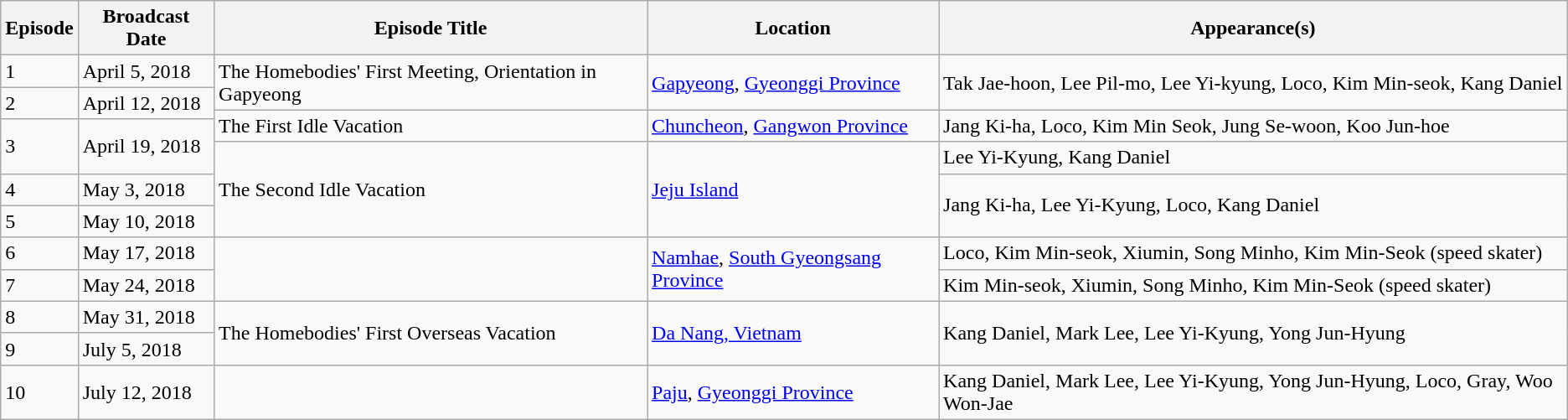<table class="wikitable">
<tr>
<th>Episode</th>
<th>Broadcast Date</th>
<th>Episode Title</th>
<th>Location</th>
<th>Appearance(s)</th>
</tr>
<tr>
<td>1</td>
<td>April 5, 2018</td>
<td rowspan="2">The Homebodies' First Meeting, Orientation in Gapyeong</td>
<td rowspan="2"><a href='#'>Gapyeong</a>, <a href='#'>Gyeonggi Province</a></td>
<td rowspan="2">Tak Jae-hoon, Lee Pil-mo, Lee Yi-kyung, Loco, Kim Min-seok, Kang Daniel</td>
</tr>
<tr>
<td rowspan="2">2</td>
<td rowspan="2">April 12, 2018</td>
</tr>
<tr>
<td rowspan="2">The First Idle Vacation</td>
<td rowspan="2"><a href='#'>Chuncheon</a>, <a href='#'>Gangwon Province</a></td>
<td rowspan="2">Jang Ki-ha, Loco, Kim Min Seok, Jung Se-woon, Koo Jun-hoe</td>
</tr>
<tr>
<td rowspan="2">3</td>
<td rowspan="2">April 19, 2018</td>
</tr>
<tr>
<td rowspan="3">The Second Idle Vacation</td>
<td rowspan="3"><a href='#'>Jeju Island</a></td>
<td>Lee Yi-Kyung, Kang Daniel</td>
</tr>
<tr>
<td>4</td>
<td>May 3, 2018</td>
<td rowspan="2">Jang Ki-ha, Lee Yi-Kyung, Loco, Kang Daniel</td>
</tr>
<tr>
<td>5</td>
<td>May 10, 2018</td>
</tr>
<tr>
<td>6</td>
<td>May 17, 2018</td>
<td rowspan="2"></td>
<td rowspan="2"><a href='#'>Namhae</a>, <a href='#'>South Gyeongsang Province</a></td>
<td>Loco, Kim Min-seok, Xiumin, Song Minho, Kim Min-Seok (speed skater)</td>
</tr>
<tr>
<td>7</td>
<td>May 24, 2018</td>
<td>Kim Min-seok, Xiumin, Song Minho, Kim Min-Seok (speed skater)</td>
</tr>
<tr>
<td>8</td>
<td>May 31, 2018</td>
<td rowspan="2">The Homebodies' First Overseas Vacation</td>
<td rowspan="2"><a href='#'>Da Nang, Vietnam</a></td>
<td rowspan="2">Kang Daniel, Mark Lee, Lee Yi-Kyung, Yong Jun-Hyung</td>
</tr>
<tr>
<td>9</td>
<td>July 5, 2018</td>
</tr>
<tr>
<td>10</td>
<td>July 12, 2018</td>
<td></td>
<td><a href='#'>Paju</a>, <a href='#'>Gyeonggi Province</a></td>
<td>Kang Daniel, Mark Lee, Lee Yi-Kyung, Yong Jun-Hyung, Loco, Gray, Woo Won-Jae</td>
</tr>
</table>
